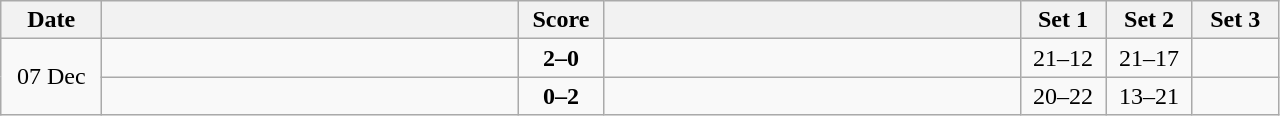<table class="wikitable" style="text-align: center;">
<tr>
<th width="60">Date</th>
<th align="right" width="270"></th>
<th width="50">Score</th>
<th align="left" width="270"></th>
<th width="50">Set 1</th>
<th width="50">Set 2</th>
<th width="50">Set 3</th>
</tr>
<tr>
<td rowspan=2>07 Dec</td>
<td align=left><strong></strong></td>
<td align=center><strong>2–0</strong></td>
<td align=left></td>
<td>21–12</td>
<td>21–17</td>
<td></td>
</tr>
<tr>
<td align=left></td>
<td align=center><strong>0–2</strong></td>
<td align=left><strong></strong></td>
<td>20–22</td>
<td>13–21</td>
<td></td>
</tr>
</table>
